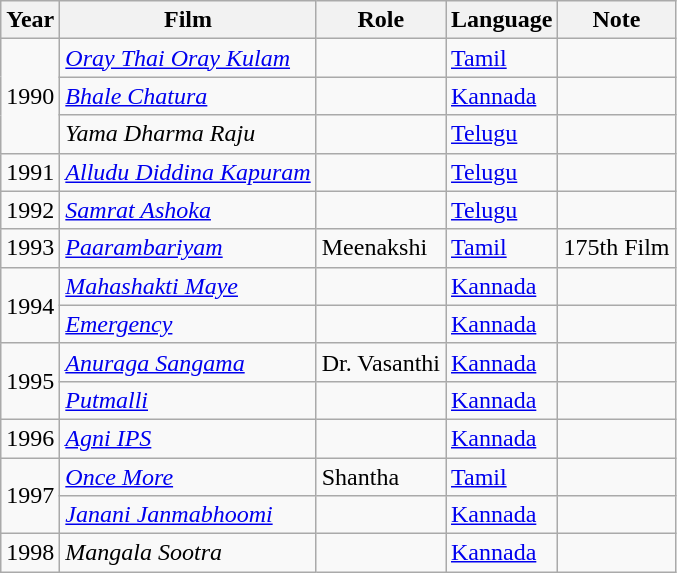<table class="wikitable sortable">
<tr>
<th>Year</th>
<th>Film</th>
<th>Role</th>
<th>Language</th>
<th>Note</th>
</tr>
<tr>
<td rowspan="3">1990</td>
<td><em><a href='#'>Oray Thai Oray Kulam</a></em></td>
<td></td>
<td><a href='#'>Tamil</a></td>
<td></td>
</tr>
<tr>
<td><em><a href='#'>Bhale Chatura</a></em></td>
<td></td>
<td><a href='#'>Kannada</a></td>
<td></td>
</tr>
<tr>
<td><em>Yama Dharma Raju</em></td>
<td></td>
<td><a href='#'>Telugu</a></td>
<td></td>
</tr>
<tr>
<td>1991</td>
<td><em><a href='#'>Alludu Diddina Kapuram</a></em></td>
<td></td>
<td><a href='#'>Telugu</a></td>
<td></td>
</tr>
<tr>
<td>1992</td>
<td><em><a href='#'>Samrat Ashoka</a></em></td>
<td></td>
<td><a href='#'>Telugu</a></td>
<td></td>
</tr>
<tr>
<td>1993</td>
<td><em><a href='#'>Paarambariyam</a></em></td>
<td>Meenakshi</td>
<td><a href='#'>Tamil</a></td>
<td>175th Film</td>
</tr>
<tr>
<td rowspan="2">1994</td>
<td><em><a href='#'>Mahashakti Maye</a></em></td>
<td></td>
<td><a href='#'>Kannada</a></td>
<td></td>
</tr>
<tr>
<td><em><a href='#'>Emergency</a></em></td>
<td></td>
<td><a href='#'>Kannada</a></td>
<td></td>
</tr>
<tr>
<td rowspan="2">1995</td>
<td><em><a href='#'>Anuraga Sangama</a></em></td>
<td>Dr. Vasanthi</td>
<td><a href='#'>Kannada</a></td>
<td></td>
</tr>
<tr>
<td><em><a href='#'>Putmalli</a></em></td>
<td></td>
<td><a href='#'>Kannada</a></td>
<td></td>
</tr>
<tr>
<td>1996</td>
<td><em><a href='#'>Agni IPS</a></em></td>
<td></td>
<td><a href='#'>Kannada</a></td>
<td></td>
</tr>
<tr>
<td rowspan="2">1997</td>
<td><em><a href='#'>Once More</a></em></td>
<td>Shantha</td>
<td><a href='#'>Tamil</a></td>
<td></td>
</tr>
<tr>
<td><em><a href='#'>Janani Janmabhoomi</a></em></td>
<td></td>
<td><a href='#'>Kannada</a></td>
<td></td>
</tr>
<tr>
<td>1998</td>
<td><em>Mangala Sootra</em></td>
<td></td>
<td><a href='#'>Kannada</a></td>
<td></td>
</tr>
</table>
